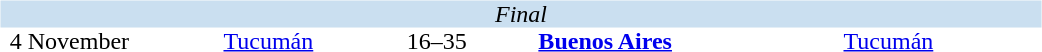<table width=700>
<tr>
<td width=700 valign="top"><br><table border=0 cellspacing=0 cellpadding=0 style="text-align:center;border-collapse:collapse" width=100%>
<tr bgcolor="#CADFF0">
<td colspan="5"><em>Final</em></td>
</tr>
<tr>
<td width=90>4 November</td>
<td width=170><a href='#'>Tucumán</a></td>
<td width=50>16–35</td>
<td width=170><strong><a href='#'>Buenos Aires</a></strong></td>
<td width=200><a href='#'>Tucumán</a></td>
</tr>
</table>
</td>
</tr>
</table>
